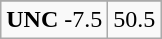<table class="wikitable">
<tr align="center">
</tr>
<tr align="center">
<td><strong>UNC</strong> -7.5</td>
<td>50.5</td>
</tr>
</table>
